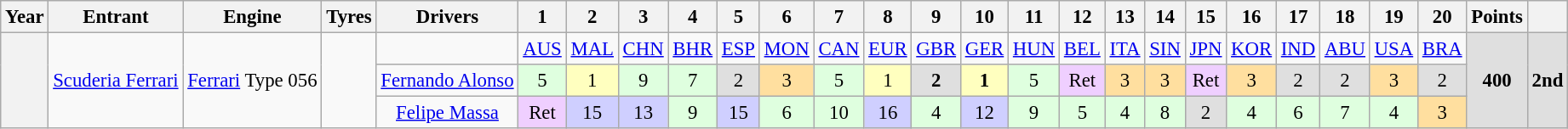<table class="wikitable" style="text-align:center; font-size:95%">
<tr>
<th>Year</th>
<th>Entrant</th>
<th>Engine</th>
<th>Tyres</th>
<th>Drivers</th>
<th>1</th>
<th>2</th>
<th>3</th>
<th>4</th>
<th>5</th>
<th>6</th>
<th>7</th>
<th>8</th>
<th>9</th>
<th>10</th>
<th>11</th>
<th>12</th>
<th>13</th>
<th>14</th>
<th>15</th>
<th>16</th>
<th>17</th>
<th>18</th>
<th>19</th>
<th>20</th>
<th>Points</th>
<th></th>
</tr>
<tr>
<th rowspan=3></th>
<td rowspan=3><a href='#'>Scuderia Ferrari</a></td>
<td rowspan=3><a href='#'>Ferrari</a> Type 056</td>
<td rowspan=3></td>
<td></td>
<td><a href='#'>AUS</a></td>
<td><a href='#'>MAL</a></td>
<td><a href='#'>CHN</a></td>
<td><a href='#'>BHR</a></td>
<td><a href='#'>ESP</a></td>
<td><a href='#'>MON</a></td>
<td><a href='#'>CAN</a></td>
<td><a href='#'>EUR</a></td>
<td><a href='#'>GBR</a></td>
<td><a href='#'>GER</a></td>
<td><a href='#'>HUN</a></td>
<td><a href='#'>BEL</a></td>
<td><a href='#'>ITA</a></td>
<td><a href='#'>SIN</a></td>
<td><a href='#'>JPN</a></td>
<td><a href='#'>KOR</a></td>
<td><a href='#'>IND</a></td>
<td><a href='#'>ABU</a></td>
<td><a href='#'>USA</a></td>
<td><a href='#'>BRA</a></td>
<td rowspan="3" style="background-color:#dfdfdf"><strong>400</strong></td>
<td rowspan="3" style="background-color:#dfdfdf"><strong>2nd</strong></td>
</tr>
<tr>
<td><a href='#'>Fernando Alonso</a></td>
<td style="background-color:#dfffdf">5</td>
<td style="background-color:#ffffbf">1</td>
<td style="background-color:#dfffdf">9</td>
<td style="background-color:#dfffdf">7</td>
<td style="background-color:#dfdfdf">2</td>
<td style="background-color:#ffdf9f">3</td>
<td style="background-color:#dfffdf">5</td>
<td style="background-color:#ffffbf">1</td>
<td style="background-color:#dfdfdf"><strong>2</strong></td>
<td style="background-color:#ffffbf"><strong>1</strong></td>
<td style="background-color:#dfffdf">5</td>
<td style="background-color:#efcfff">Ret</td>
<td style="background-color:#ffdf9f">3</td>
<td style="background-color:#ffdf9f">3</td>
<td style="background-color:#efcfff">Ret</td>
<td style="background-color:#ffdf9f">3</td>
<td style="background-color:#dfdfdf">2</td>
<td style="background-color:#dfdfdf">2</td>
<td style="background-color:#ffdf9f">3</td>
<td style="background-color:#dfdfdf">2</td>
</tr>
<tr>
<td><a href='#'>Felipe Massa</a></td>
<td style="background-color:#efcfff">Ret</td>
<td style="background-color:#cfcfff">15</td>
<td style="background-color:#cfcfff">13</td>
<td style="background-color:#dfffdf">9</td>
<td style="background-color:#cfcfff">15</td>
<td style="background-color:#dfffdf">6</td>
<td style="background-color:#dfffdf">10</td>
<td style="background-color:#cfcfff">16</td>
<td style="background-color:#dfffdf">4</td>
<td style="background-color:#cfcfff">12</td>
<td style="background-color:#dfffdf">9</td>
<td style="background-color:#dfffdf">5</td>
<td style="background-color:#dfffdf">4</td>
<td style="background-color:#dfffdf">8</td>
<td style="background-color:#dfdfdf">2</td>
<td style="background-color:#dfffdf">4</td>
<td style="background-color:#dfffdf">6</td>
<td style="background-color:#dfffdf">7</td>
<td style="background-color:#dfffdf">4</td>
<td style="background-color:#ffdf9f">3</td>
</tr>
</table>
